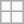<table class="wikitable floatleft">
<tr>
<td></td>
<td></td>
</tr>
<tr>
<td></td>
<td></td>
</tr>
</table>
